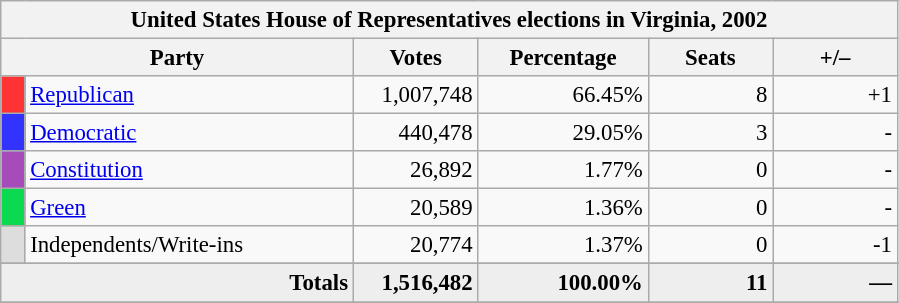<table class="wikitable" style="font-size: 95%;">
<tr>
<th colspan="6">United States House of Representatives elections in Virginia, 2002</th>
</tr>
<tr>
<th colspan=2 style="width: 15em">Party</th>
<th style="width: 5em">Votes</th>
<th style="width: 7em">Percentage</th>
<th style="width: 5em">Seats</th>
<th style="width: 5em">+/–</th>
</tr>
<tr>
<th style="background-color:#FF3333; width: 3px"></th>
<td style="width: 130px"><a href='#'>Republican</a></td>
<td align="right">1,007,748</td>
<td align="right">66.45%</td>
<td align="right">8</td>
<td align="right">+1</td>
</tr>
<tr>
<th style="background-color:#3333FF; width: 3px"></th>
<td style="width: 130px"><a href='#'>Democratic</a></td>
<td align="right">440,478</td>
<td align="right">29.05%</td>
<td align="right">3</td>
<td align="right">-</td>
</tr>
<tr>
<th style="background-color:#A54CBA; width: 3px"></th>
<td style="width: 130px"><a href='#'>Constitution</a></td>
<td align="right">26,892</td>
<td align="right">1.77%</td>
<td align="right">0</td>
<td align="right">-</td>
</tr>
<tr>
<th style="background-color:#0BDA51; width: 3px"></th>
<td style="width: 130px"><a href='#'>Green</a></td>
<td align="right">20,589</td>
<td align="right">1.36%</td>
<td align="right">0</td>
<td align="right">-</td>
</tr>
<tr>
<th style="background-color:#DDDDDD; width: 3px"></th>
<td style="width: 130px">Independents/Write-ins</td>
<td align="right">20,774</td>
<td align="right">1.37%</td>
<td align="right">0</td>
<td align="right">-1</td>
</tr>
<tr>
</tr>
<tr bgcolor="#EEEEEE">
<td colspan="2" align="right"><strong>Totals</strong></td>
<td align="right"><strong>1,516,482</strong></td>
<td align="right"><strong>100.00%</strong></td>
<td align="right"><strong>11</strong></td>
<td align="right"><strong>—</strong></td>
</tr>
<tr bgcolor="#EEEEEE">
</tr>
</table>
